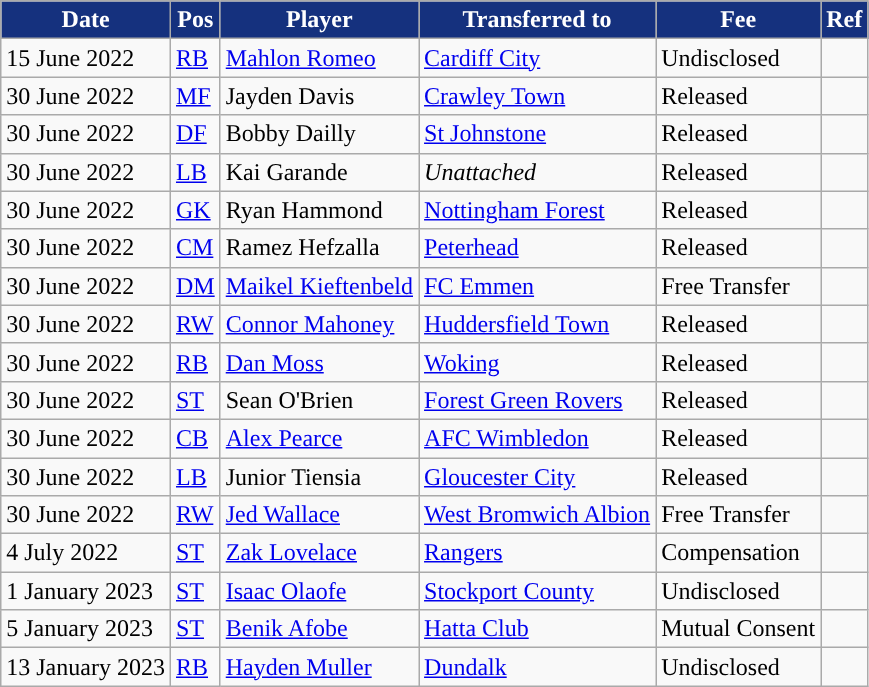<table class="wikitable plainrowheaders sortable">
<tr>
<th style="background:#15317E; color:#ffffff; ">Date</th>
<th style="background:#15317E; color:#ffffff; ">Pos</th>
<th style="background:#15317E; color:#ffffff; ">Player</th>
<th style="background:#15317E; color:#ffffff; ">Transferred to</th>
<th style="background:#15317E; color:#ffffff; ">Fee</th>
<th style="background:#15317E; color:#ffffff; ">Ref</th>
</tr>
<tr>
<td>15 June 2022</td>
<td><a href='#'>RB</a></td>
<td> <a href='#'>Mahlon Romeo</a></td>
<td> <a href='#'>Cardiff City</a></td>
<td>Undisclosed</td>
<td></td>
</tr>
<tr>
<td>30 June 2022</td>
<td><a href='#'>MF</a></td>
<td> Jayden Davis</td>
<td> <a href='#'>Crawley Town</a></td>
<td>Released</td>
<td></td>
</tr>
<tr>
<td>30 June 2022</td>
<td><a href='#'>DF</a></td>
<td> Bobby Dailly</td>
<td> <a href='#'>St Johnstone</a></td>
<td>Released</td>
<td></td>
</tr>
<tr>
<td>30 June 2022</td>
<td><a href='#'>LB</a></td>
<td> Kai Garande</td>
<td><em>Unattached</em></td>
<td>Released</td>
<td></td>
</tr>
<tr>
<td>30 June 2022</td>
<td><a href='#'>GK</a></td>
<td> Ryan Hammond</td>
<td> <a href='#'>Nottingham Forest</a></td>
<td>Released</td>
<td></td>
</tr>
<tr>
<td>30 June 2022</td>
<td><a href='#'>CM</a></td>
<td> Ramez Hefzalla</td>
<td> <a href='#'>Peterhead</a></td>
<td>Released</td>
<td></td>
</tr>
<tr>
<td>30 June 2022</td>
<td><a href='#'>DM</a></td>
<td> <a href='#'>Maikel Kieftenbeld</a></td>
<td> <a href='#'>FC Emmen</a></td>
<td>Free Transfer</td>
<td></td>
</tr>
<tr>
<td>30 June 2022</td>
<td><a href='#'>RW</a></td>
<td> <a href='#'>Connor Mahoney</a></td>
<td> <a href='#'>Huddersfield Town</a></td>
<td>Released</td>
<td></td>
</tr>
<tr>
<td>30 June 2022</td>
<td><a href='#'>RB</a></td>
<td> <a href='#'>Dan Moss</a></td>
<td> <a href='#'>Woking</a></td>
<td>Released</td>
<td></td>
</tr>
<tr>
<td>30 June 2022</td>
<td><a href='#'>ST</a></td>
<td> Sean O'Brien</td>
<td> <a href='#'>Forest Green Rovers</a></td>
<td>Released</td>
<td></td>
</tr>
<tr>
<td>30 June 2022</td>
<td><a href='#'>CB</a></td>
<td> <a href='#'>Alex Pearce</a></td>
<td> <a href='#'>AFC Wimbledon</a></td>
<td>Released</td>
<td></td>
</tr>
<tr>
<td>30 June 2022</td>
<td><a href='#'>LB</a></td>
<td> Junior Tiensia</td>
<td> <a href='#'>Gloucester City</a></td>
<td>Released</td>
<td></td>
</tr>
<tr>
<td>30 June 2022</td>
<td><a href='#'>RW</a></td>
<td> <a href='#'>Jed Wallace</a></td>
<td> <a href='#'>West Bromwich Albion</a></td>
<td>Free Transfer</td>
<td></td>
</tr>
<tr>
<td>4 July 2022</td>
<td><a href='#'>ST</a></td>
<td> <a href='#'>Zak Lovelace</a></td>
<td> <a href='#'>Rangers</a></td>
<td>Compensation</td>
<td></td>
</tr>
<tr>
<td>1 January 2023</td>
<td><a href='#'>ST</a></td>
<td> <a href='#'>Isaac Olaofe</a></td>
<td> <a href='#'>Stockport County</a></td>
<td>Undisclosed</td>
<td></td>
</tr>
<tr>
<td>5 January 2023</td>
<td><a href='#'>ST</a></td>
<td> <a href='#'>Benik Afobe</a></td>
<td> <a href='#'>Hatta Club</a></td>
<td>Mutual Consent</td>
<td></td>
</tr>
<tr>
<td>13 January 2023</td>
<td><a href='#'>RB</a></td>
<td> <a href='#'>Hayden Muller</a></td>
<td> <a href='#'>Dundalk</a></td>
<td>Undisclosed</td>
<td></td>
</tr>
</table>
